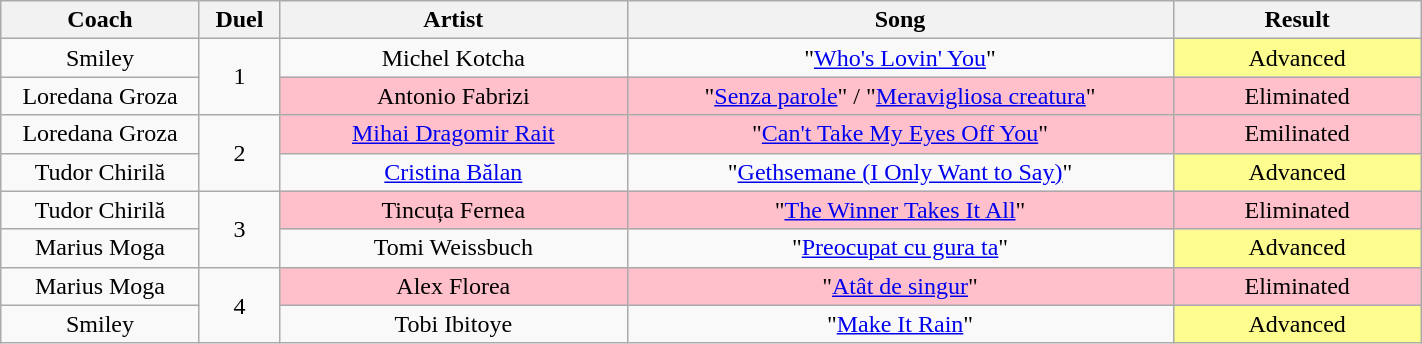<table class="wikitable" style="text-align: center; width:75%;">
<tr>
<th style="width:08%;">Coach</th>
<th style="width:02%;">Duel</th>
<th style="width:14%;">Artist</th>
<th style="width:22%;">Song</th>
<th style="width:10%;">Result</th>
</tr>
<tr>
<td>Smiley</td>
<td rowspan="2">1</td>
<td>Michel Kotcha</td>
<td>"<a href='#'>Who's Lovin' You</a>"</td>
<td style="background:#FDFC8F;">Advanced</td>
</tr>
<tr>
<td>Loredana Groza</td>
<td style="background:pink;">Antonio Fabrizi</td>
<td style="background:pink;">"<a href='#'>Senza parole</a>" / "<a href='#'>Meravigliosa creatura</a>"</td>
<td style="background:pink;">Eliminated</td>
</tr>
<tr>
<td>Loredana Groza</td>
<td rowspan="2">2</td>
<td style="background:pink;"><a href='#'>Mihai Dragomir Rait</a></td>
<td style="background:pink;">"<a href='#'>Can't Take My Eyes Off You</a>"</td>
<td style="background:pink;">Emilinated</td>
</tr>
<tr>
<td>Tudor Chirilă</td>
<td><a href='#'>Cristina Bălan</a></td>
<td>"<a href='#'>Gethsemane (I Only Want to Say)</a>"</td>
<td style="background:#FDFC8F;">Advanced</td>
</tr>
<tr>
<td>Tudor Chirilă</td>
<td rowspan="2">3</td>
<td style="background:pink;">Tincuța Fernea</td>
<td style="background:pink;">"<a href='#'>The Winner Takes It All</a>"</td>
<td style="background:pink;">Eliminated</td>
</tr>
<tr>
<td>Marius Moga</td>
<td>Tomi Weissbuch</td>
<td>"<a href='#'>Preocupat cu gura ta</a>"</td>
<td style="background:#FDFC8F;">Advanced</td>
</tr>
<tr>
<td>Marius Moga</td>
<td rowspan="2">4</td>
<td style="background:pink;">Alex Florea</td>
<td style="background:pink;">"<a href='#'>Atât de singur</a>"</td>
<td style="background:pink;">Eliminated</td>
</tr>
<tr>
<td>Smiley</td>
<td>Tobi Ibitoye</td>
<td>"<a href='#'>Make It Rain</a>"</td>
<td style="background:#FDFC8F;">Advanced</td>
</tr>
</table>
